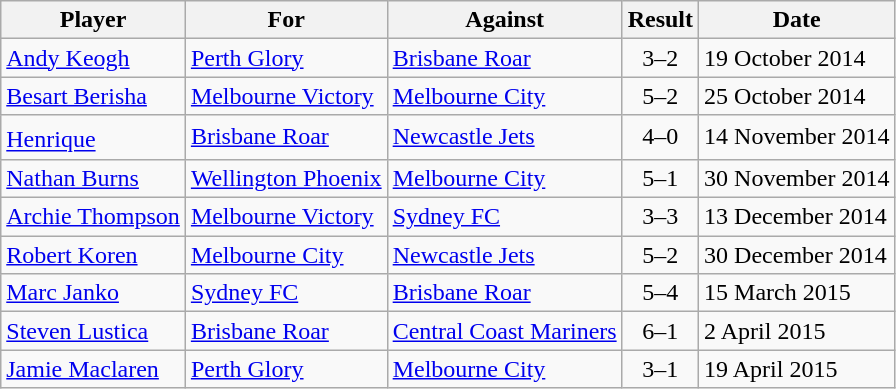<table class="wikitable sortable">
<tr>
<th>Player</th>
<th>For</th>
<th>Against</th>
<th style="text-align:center">Result</th>
<th>Date</th>
</tr>
<tr>
<td> <a href='#'>Andy Keogh</a></td>
<td><a href='#'>Perth Glory</a></td>
<td><a href='#'>Brisbane Roar</a></td>
<td style="text-align:center;">3–2</td>
<td>19 October 2014</td>
</tr>
<tr>
<td> <a href='#'>Besart Berisha</a></td>
<td><a href='#'>Melbourne Victory</a></td>
<td><a href='#'>Melbourne City</a></td>
<td style="text-align:center;">5–2</td>
<td>25 October 2014</td>
</tr>
<tr>
<td> <a href='#'>Henrique</a><sup></sup></td>
<td><a href='#'>Brisbane Roar</a></td>
<td><a href='#'>Newcastle Jets</a></td>
<td style="text-align:center;">4–0</td>
<td>14 November 2014</td>
</tr>
<tr>
<td> <a href='#'>Nathan Burns</a></td>
<td><a href='#'>Wellington Phoenix</a></td>
<td><a href='#'>Melbourne City</a></td>
<td style="text-align:center;">5–1</td>
<td>30 November 2014</td>
</tr>
<tr>
<td> <a href='#'>Archie Thompson</a></td>
<td><a href='#'>Melbourne Victory</a></td>
<td><a href='#'>Sydney FC</a></td>
<td style="text-align:center;">3–3</td>
<td>13 December 2014</td>
</tr>
<tr>
<td> <a href='#'>Robert Koren</a></td>
<td><a href='#'>Melbourne City</a></td>
<td><a href='#'>Newcastle Jets</a></td>
<td style="text-align:center;">5–2</td>
<td>30 December 2014</td>
</tr>
<tr>
<td> <a href='#'>Marc Janko</a></td>
<td><a href='#'>Sydney FC</a></td>
<td><a href='#'>Brisbane Roar</a></td>
<td style="text-align:center;">5–4</td>
<td>15 March 2015</td>
</tr>
<tr>
<td> <a href='#'>Steven Lustica</a></td>
<td><a href='#'>Brisbane Roar</a></td>
<td><a href='#'>Central Coast Mariners</a></td>
<td style="text-align:center;">6–1</td>
<td>2 April 2015</td>
</tr>
<tr>
<td> <a href='#'>Jamie Maclaren</a></td>
<td><a href='#'>Perth Glory</a></td>
<td><a href='#'>Melbourne City</a></td>
<td style="text-align:center;">3–1</td>
<td>19 April 2015</td>
</tr>
</table>
